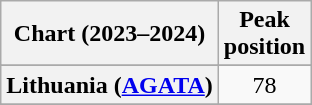<table class="wikitable sortable plainrowheaders" style="text-align:center">
<tr>
<th scope="col">Chart (2023–2024)</th>
<th scope="col">Peak<br>position</th>
</tr>
<tr>
</tr>
<tr>
<th scope="row">Lithuania (<a href='#'>AGATA</a>)</th>
<td>78</td>
</tr>
<tr>
</tr>
</table>
